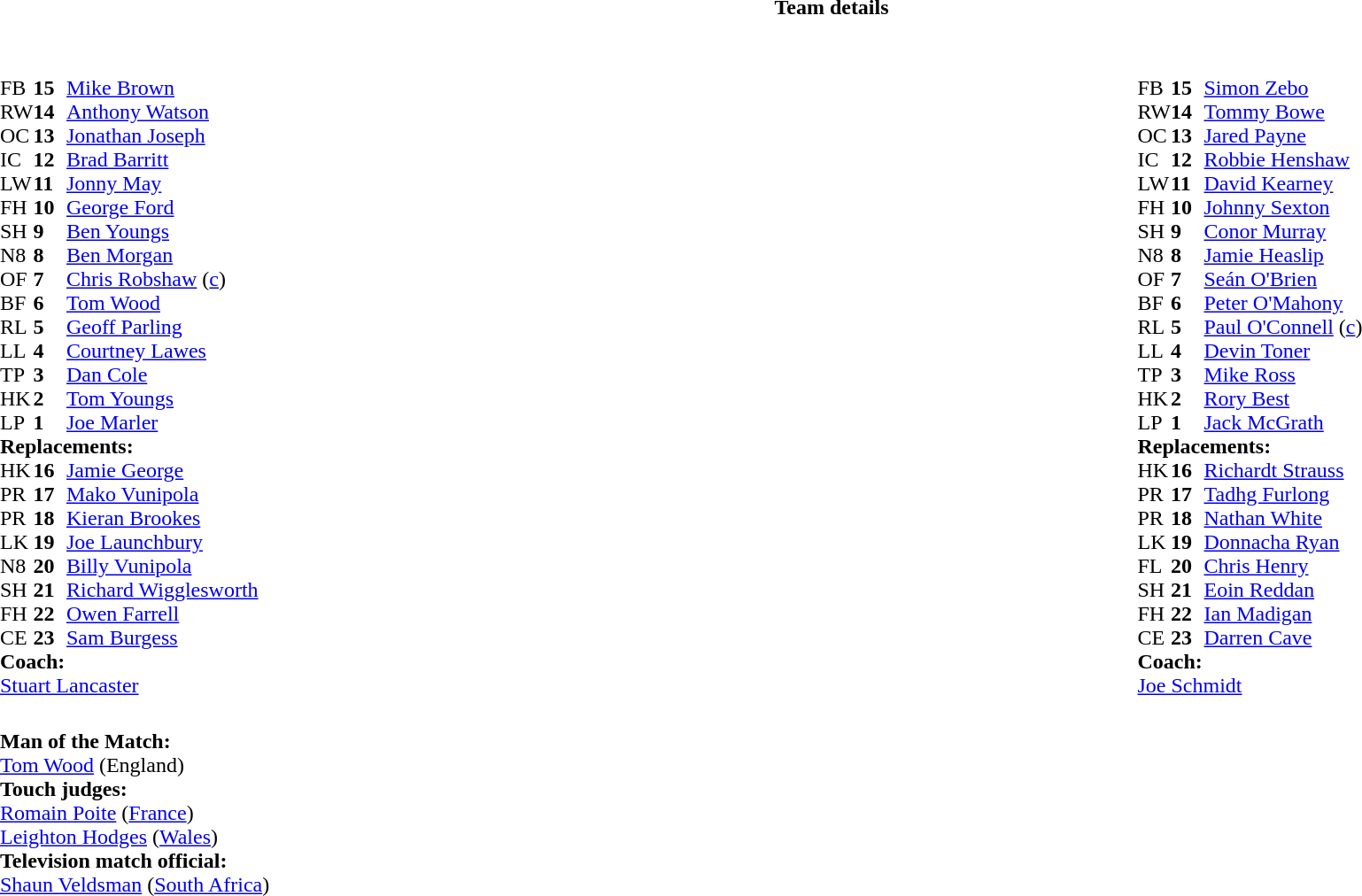<table border="0" width="100%" class="collapsible collapsed">
<tr>
<th>Team details</th>
</tr>
<tr>
<td><br><table style="width:100%;">
<tr>
<td style="vertical-align:top; width:50%"><br><table cellspacing="0" cellpadding="0">
<tr>
<th width="25"></th>
<th width="25"></th>
</tr>
<tr>
<td>FB</td>
<td><strong>15</strong></td>
<td><a href='#'>Mike Brown</a></td>
</tr>
<tr>
<td>RW</td>
<td><strong>14</strong></td>
<td><a href='#'>Anthony Watson</a></td>
</tr>
<tr>
<td>OC</td>
<td><strong>13</strong></td>
<td><a href='#'>Jonathan Joseph</a></td>
</tr>
<tr>
<td>IC</td>
<td><strong>12</strong></td>
<td><a href='#'>Brad Barritt</a></td>
<td></td>
<td></td>
</tr>
<tr>
<td>LW</td>
<td><strong>11</strong></td>
<td><a href='#'>Jonny May</a></td>
</tr>
<tr>
<td>FH</td>
<td><strong>10</strong></td>
<td><a href='#'>George Ford</a></td>
<td></td>
<td></td>
</tr>
<tr>
<td>SH</td>
<td><strong>9</strong></td>
<td><a href='#'>Ben Youngs</a></td>
<td></td>
<td></td>
</tr>
<tr>
<td>N8</td>
<td><strong>8</strong></td>
<td><a href='#'>Ben Morgan</a></td>
<td></td>
<td></td>
</tr>
<tr>
<td>OF</td>
<td><strong>7</strong></td>
<td><a href='#'>Chris Robshaw</a> (<a href='#'>c</a>)</td>
</tr>
<tr>
<td>BF</td>
<td><strong>6</strong></td>
<td><a href='#'>Tom Wood</a></td>
</tr>
<tr>
<td>RL</td>
<td><strong>5</strong></td>
<td><a href='#'>Geoff Parling</a></td>
<td></td>
<td colspan=2></td>
<td></td>
</tr>
<tr>
<td>LL</td>
<td><strong>4</strong></td>
<td><a href='#'>Courtney Lawes</a></td>
</tr>
<tr>
<td>TP</td>
<td><strong>3</strong></td>
<td><a href='#'>Dan Cole</a></td>
<td></td>
<td></td>
</tr>
<tr>
<td>HK</td>
<td><strong>2</strong></td>
<td><a href='#'>Tom Youngs</a></td>
<td></td>
<td></td>
</tr>
<tr>
<td>LP</td>
<td><strong>1</strong></td>
<td><a href='#'>Joe Marler</a></td>
<td></td>
<td></td>
</tr>
<tr>
<td colspan=3><strong>Replacements:</strong></td>
</tr>
<tr>
<td>HK</td>
<td><strong>16</strong></td>
<td><a href='#'>Jamie George</a></td>
<td></td>
<td></td>
</tr>
<tr>
<td>PR</td>
<td><strong>17</strong></td>
<td><a href='#'>Mako Vunipola</a></td>
<td></td>
<td></td>
</tr>
<tr>
<td>PR</td>
<td><strong>18</strong></td>
<td><a href='#'>Kieran Brookes</a></td>
<td></td>
<td></td>
</tr>
<tr>
<td>LK</td>
<td><strong>19</strong></td>
<td><a href='#'>Joe Launchbury</a></td>
<td></td>
<td></td>
<td></td>
<td></td>
</tr>
<tr>
<td>N8</td>
<td><strong>20</strong></td>
<td><a href='#'>Billy Vunipola</a></td>
<td></td>
<td></td>
</tr>
<tr>
<td>SH</td>
<td><strong>21</strong></td>
<td><a href='#'>Richard Wigglesworth</a></td>
<td></td>
<td></td>
</tr>
<tr>
<td>FH</td>
<td><strong>22</strong></td>
<td><a href='#'>Owen Farrell</a></td>
<td></td>
<td></td>
</tr>
<tr>
<td>CE</td>
<td><strong>23</strong></td>
<td><a href='#'>Sam Burgess</a></td>
<td></td>
<td></td>
</tr>
<tr>
<td colspan=3><strong>Coach:</strong></td>
</tr>
<tr>
<td colspan="4"> <a href='#'>Stuart Lancaster</a></td>
</tr>
</table>
</td>
<td valign="top"></td>
<td style="vertical-align:top; width:50%"><br><table cellspacing="0" cellpadding="0" style="margin:auto">
<tr>
<th width="25"></th>
<th width="25"></th>
</tr>
<tr>
<td>FB</td>
<td><strong>15</strong></td>
<td><a href='#'>Simon Zebo</a></td>
<td></td>
<td></td>
</tr>
<tr>
<td>RW</td>
<td><strong>14</strong></td>
<td><a href='#'>Tommy Bowe</a></td>
</tr>
<tr>
<td>OC</td>
<td><strong>13</strong></td>
<td><a href='#'>Jared Payne</a></td>
</tr>
<tr>
<td>IC</td>
<td><strong>12</strong></td>
<td><a href='#'>Robbie Henshaw</a></td>
<td></td>
<td></td>
</tr>
<tr>
<td>LW</td>
<td><strong>11</strong></td>
<td><a href='#'>David Kearney</a></td>
<td></td>
<td colspan=2></td>
</tr>
<tr>
<td>FH</td>
<td><strong>10</strong></td>
<td><a href='#'>Johnny Sexton</a></td>
<td></td>
<td></td>
<td></td>
</tr>
<tr>
<td>SH</td>
<td><strong>9</strong></td>
<td><a href='#'>Conor Murray</a></td>
<td></td>
<td></td>
</tr>
<tr>
<td>N8</td>
<td><strong>8</strong></td>
<td><a href='#'>Jamie Heaslip</a></td>
</tr>
<tr>
<td>OF</td>
<td><strong>7</strong></td>
<td><a href='#'>Seán O'Brien</a></td>
<td></td>
<td></td>
</tr>
<tr>
<td>BF</td>
<td><strong>6</strong></td>
<td><a href='#'>Peter O'Mahony</a></td>
</tr>
<tr>
<td>RL</td>
<td><strong>5</strong></td>
<td><a href='#'>Paul O'Connell</a> (<a href='#'>c</a>)</td>
<td></td>
<td></td>
</tr>
<tr>
<td>LL</td>
<td><strong>4</strong></td>
<td><a href='#'>Devin Toner</a></td>
</tr>
<tr>
<td>TP</td>
<td><strong>3</strong></td>
<td><a href='#'>Mike Ross</a></td>
<td></td>
<td></td>
</tr>
<tr>
<td>HK</td>
<td><strong>2</strong></td>
<td><a href='#'>Rory Best</a></td>
<td></td>
<td></td>
</tr>
<tr>
<td>LP</td>
<td><strong>1</strong></td>
<td><a href='#'>Jack McGrath</a></td>
</tr>
<tr>
<td colspan=3><strong>Replacements:</strong></td>
</tr>
<tr>
<td>HK</td>
<td><strong>16</strong></td>
<td><a href='#'>Richardt Strauss</a></td>
<td></td>
<td></td>
</tr>
<tr>
<td>PR</td>
<td><strong>17</strong></td>
<td><a href='#'>Tadhg Furlong</a></td>
<td></td>
<td></td>
</tr>
<tr>
<td>PR</td>
<td><strong>18</strong></td>
<td><a href='#'>Nathan White</a></td>
<td></td>
<td></td>
</tr>
<tr>
<td>LK</td>
<td><strong>19</strong></td>
<td><a href='#'>Donnacha Ryan</a></td>
<td></td>
<td></td>
</tr>
<tr>
<td>FL</td>
<td><strong>20</strong></td>
<td><a href='#'>Chris Henry</a></td>
<td></td>
<td></td>
</tr>
<tr>
<td>SH</td>
<td><strong>21</strong></td>
<td><a href='#'>Eoin Reddan</a></td>
<td></td>
<td></td>
</tr>
<tr>
<td>FH</td>
<td><strong>22</strong></td>
<td><a href='#'>Ian Madigan</a></td>
<td></td>
<td></td>
</tr>
<tr>
<td>CE</td>
<td><strong>23</strong></td>
<td><a href='#'>Darren Cave</a></td>
<td></td>
<td></td>
</tr>
<tr>
<td colspan=3><strong>Coach:</strong></td>
</tr>
<tr>
<td colspan="4"> <a href='#'>Joe Schmidt</a></td>
</tr>
</table>
</td>
</tr>
</table>
<table style="width:100%">
<tr>
<td><br><strong>Man of the Match:</strong>
<br><a href='#'>Tom Wood</a> (England)<br><strong>Touch judges:</strong>
<br><a href='#'>Romain Poite</a> (<a href='#'>France</a>)
<br><a href='#'>Leighton Hodges</a> (<a href='#'>Wales</a>)
<br><strong>Television match official:</strong>
<br><a href='#'>Shaun Veldsman</a> (<a href='#'>South Africa</a>)</td>
</tr>
</table>
</td>
</tr>
</table>
